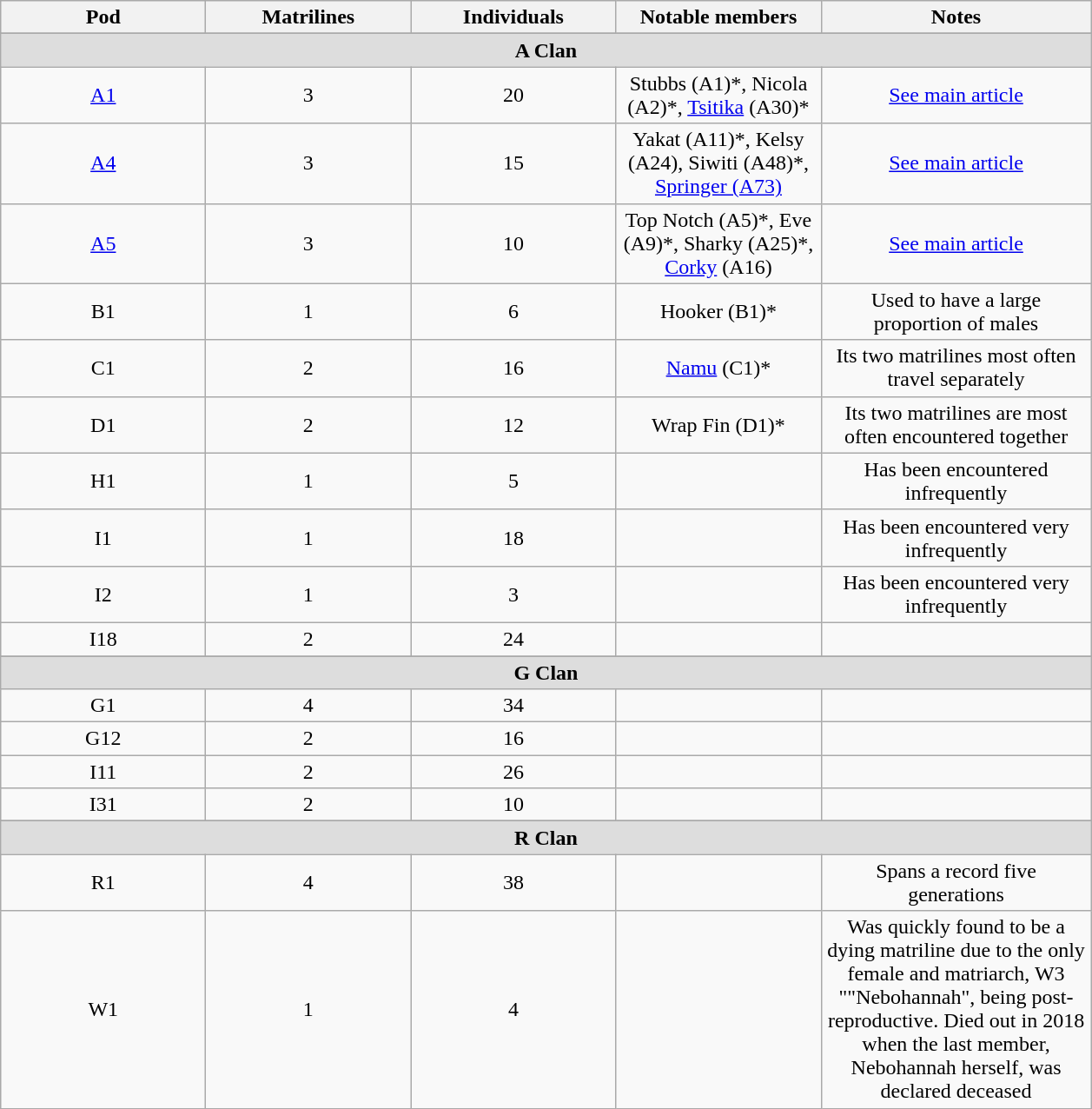<table class="wikitable" style="text-align:center;">
<tr>
<th width="150">Pod</th>
<th width="150">Matrilines</th>
<th width="150">Individuals</th>
<th width="150">Notable members</th>
<th width="200">Notes</th>
</tr>
<tr>
</tr>
<tr style="background:#ddd;">
<td colspan="5"><strong>A Clan</strong></td>
</tr>
<tr>
<td><a href='#'>A1</a></td>
<td>3</td>
<td>20</td>
<td>Stubbs (A1)*, Nicola (A2)*, <a href='#'>Tsitika</a> (A30)*</td>
<td><a href='#'>See main article</a></td>
</tr>
<tr>
<td><a href='#'>A4</a></td>
<td>3</td>
<td>15</td>
<td>Yakat (A11)*, Kelsy (A24), Siwiti (A48)*, <a href='#'>Springer (A73)</a></td>
<td><a href='#'>See main article</a></td>
</tr>
<tr>
<td><a href='#'>A5</a></td>
<td>3</td>
<td>10</td>
<td>Top Notch (A5)*, Eve (A9)*, Sharky (A25)*, <a href='#'>Corky</a> (A16)</td>
<td><a href='#'>See main article</a></td>
</tr>
<tr>
<td>B1</td>
<td>1</td>
<td>6</td>
<td>Hooker (B1)*</td>
<td>Used to have a large proportion of males</td>
</tr>
<tr>
<td>C1</td>
<td>2</td>
<td>16</td>
<td><a href='#'>Namu</a> (C1)*</td>
<td>Its two matrilines most often travel separately</td>
</tr>
<tr>
<td>D1</td>
<td>2</td>
<td>12</td>
<td>Wrap Fin (D1)*</td>
<td>Its two matrilines are most often encountered together</td>
</tr>
<tr>
<td>H1</td>
<td>1</td>
<td>5</td>
<td></td>
<td>Has been encountered infrequently</td>
</tr>
<tr>
<td>I1</td>
<td>1</td>
<td>18</td>
<td></td>
<td>Has been encountered very infrequently</td>
</tr>
<tr>
<td>I2</td>
<td>1</td>
<td>3</td>
<td></td>
<td>Has been encountered very infrequently</td>
</tr>
<tr>
<td>I18</td>
<td>2</td>
<td>24</td>
<td></td>
<td></td>
</tr>
<tr>
</tr>
<tr style="background:#ddd;">
<td colspan="5"><strong>G Clan</strong></td>
</tr>
<tr>
<td>G1</td>
<td>4</td>
<td>34</td>
<td></td>
<td></td>
</tr>
<tr>
<td>G12</td>
<td>2</td>
<td>16</td>
<td></td>
<td></td>
</tr>
<tr>
<td>I11</td>
<td>2</td>
<td>26</td>
<td></td>
<td></td>
</tr>
<tr>
<td>I31</td>
<td>2</td>
<td>10</td>
<td></td>
<td></td>
</tr>
<tr>
</tr>
<tr style="background:#ddd;">
<td colspan="5"><strong>R Clan</strong></td>
</tr>
<tr>
<td>R1</td>
<td>4</td>
<td>38</td>
<td></td>
<td>Spans a record five generations</td>
</tr>
<tr>
<td>W1</td>
<td>1</td>
<td>4</td>
<td></td>
<td>Was quickly found to be a dying matriline due to the only female and matriarch, W3 ""Nebohannah", being post-reproductive. Died out in 2018 when the last member, Nebohannah herself, was declared deceased</td>
</tr>
</table>
